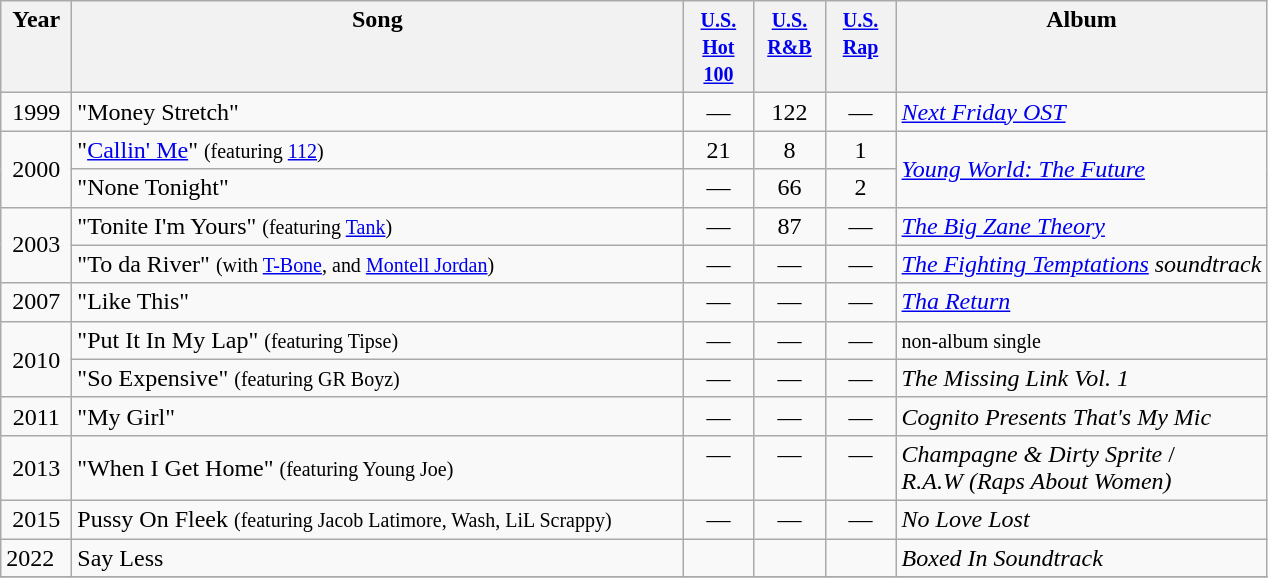<table class="wikitable">
<tr>
<th align="center" valign="top" width="40">Year</th>
<th align="left" valign="top" width="400">Song</th>
<th align="center" valign="top" width="40"><small><a href='#'>U.S. Hot 100</a></small></th>
<th align="center" valign="top" width="40"><small><a href='#'>U.S. R&B</a></small></th>
<th align="center" valign="top" width="40"><small><a href='#'>U.S. Rap</a></small></th>
<th align="left" valign="top">Album</th>
</tr>
<tr>
<td align="center" rowspan="1">1999</td>
<td align="left" valign="top">"Money Stretch"</td>
<td align="center" valign="top">—</td>
<td align="center" valign="top">122</td>
<td align="center" valign="top">—</td>
<td align="left" valign="top"><em><a href='#'>Next Friday OST</a></em></td>
</tr>
<tr>
<td align="center" rowspan="2">2000</td>
<td align="left" valign="top">"<a href='#'>Callin' Me</a>" <small>(featuring <a href='#'>112</a>)</small></td>
<td align="center" valign="top">21</td>
<td align="center" valign="top">8</td>
<td align="center" valign="top">1</td>
<td align="left" rowspan="2"><em><a href='#'>Young World: The Future</a></em></td>
</tr>
<tr>
<td align="left" valign="top">"None Tonight"</td>
<td align="center" valign="top">—</td>
<td align="center" valign="top">66</td>
<td align="center" valign="top">2</td>
</tr>
<tr>
<td align="center" rowspan="2">2003</td>
<td align="left" valign="top">"Tonite I'm Yours" <small>(featuring <a href='#'>Tank</a>)</small></td>
<td align="center" valign="top">—</td>
<td align="center" valign="top">87</td>
<td align="center" valign="top">—</td>
<td align="left" valign="top"><em><a href='#'>The Big Zane Theory</a></em></td>
</tr>
<tr>
<td align="left" valign="top">"To da River" <small>(with <a href='#'>T-Bone</a>, and <a href='#'>Montell Jordan</a>)</small></td>
<td align="center" valign="top">—</td>
<td align="center" valign="top">—</td>
<td align="center" valign="top">—</td>
<td align="left" valign="top"><em><a href='#'>The Fighting Temptations</a> soundtrack</em></td>
</tr>
<tr>
<td align="center" rowspan="1">2007</td>
<td align="left" valign="top">"Like This"</td>
<td align="center" valign="top">—</td>
<td align="center" valign="top">—</td>
<td align="center" valign="top">—</td>
<td align="left" valign="top"><em><a href='#'>Tha Return</a></em></td>
</tr>
<tr>
<td align="center" rowspan="2">2010</td>
<td align="left" valign="top">"Put It In My Lap" <small>(featuring Tipse)</small></td>
<td align="center" valign="top">—</td>
<td align="center" valign="top">—</td>
<td align="center" valign="top">—</td>
<td align="left" rowspan="1"><small>non-album single</small></td>
</tr>
<tr>
<td align="left" valign="top">"So Expensive" <small>(featuring GR Boyz)</small></td>
<td align="center" valign="top">—</td>
<td align="center" valign="top">—</td>
<td align="center" valign="top">—</td>
<td align="left" rowspan="1"><em>The Missing Link Vol. 1</em></td>
</tr>
<tr>
<td align="center" rowspan="1">2011</td>
<td align="left" valign="top">"My Girl"</td>
<td align="center" valign="top">—</td>
<td align="center" valign="top">—</td>
<td align="center" valign="top">—</td>
<td align="left" rowspan="1"><em>Cognito Presents That's My Mic</em></td>
</tr>
<tr>
<td align="center" rowspan="1">2013</td>
<td align="left">"When I Get Home" <small>(featuring Young Joe)</small></td>
<td align="center" valign="top">—</td>
<td align="center" valign="top">—</td>
<td align="center" valign="top">—</td>
<td align="left" valign="top"><em>Champagne & Dirty Sprite</em> /<br><em>R.A.W (Raps About Women)</em></td>
</tr>
<tr>
<td align="center" rowspan="1">2015</td>
<td align="left" valign="top">Pussy On Fleek <small>(featuring Jacob Latimore, Wash, LiL Scrappy)</small></td>
<td align="center" valign="top">—</td>
<td align="center" valign="top">—</td>
<td align="center" valign="top">—</td>
<td align="left" rowspan="1"><em>No Love Lost</em></td>
</tr>
<tr>
<td>2022</td>
<td>Say Less</td>
<td></td>
<td></td>
<td></td>
<td><em>Boxed In Soundtrack</em></td>
</tr>
<tr>
</tr>
</table>
